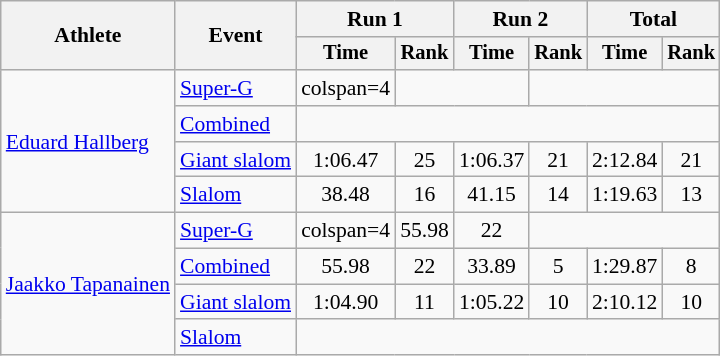<table class="wikitable" style="font-size:90%">
<tr>
<th rowspan=2>Athlete</th>
<th rowspan=2>Event</th>
<th colspan=2>Run 1</th>
<th colspan=2>Run 2</th>
<th colspan=2>Total</th>
</tr>
<tr style="font-size:95%">
<th>Time</th>
<th>Rank</th>
<th>Time</th>
<th>Rank</th>
<th>Time</th>
<th>Rank</th>
</tr>
<tr align=center>
<td align="left" rowspan="4"><a href='#'>Eduard Hallberg</a></td>
<td align="left"><a href='#'>Super-G</a></td>
<td>colspan=4</td>
<td colspan=2></td>
</tr>
<tr align=center>
<td align="left"><a href='#'>Combined</a></td>
<td colspan=6></td>
</tr>
<tr align=center>
<td align="left"><a href='#'>Giant slalom</a></td>
<td>1:06.47</td>
<td>25</td>
<td>1:06.37</td>
<td>21</td>
<td>2:12.84</td>
<td>21</td>
</tr>
<tr align=center>
<td align="left"><a href='#'>Slalom</a></td>
<td>38.48</td>
<td>16</td>
<td>41.15</td>
<td>14</td>
<td>1:19.63</td>
<td>13</td>
</tr>
<tr align=center>
<td align="left" rowspan="4"><a href='#'>Jaakko Tapanainen</a></td>
<td align="left"><a href='#'>Super-G</a></td>
<td>colspan=4</td>
<td>55.98</td>
<td>22</td>
</tr>
<tr align=center>
<td align="left"><a href='#'>Combined</a></td>
<td>55.98</td>
<td>22</td>
<td>33.89</td>
<td>5</td>
<td>1:29.87</td>
<td>8</td>
</tr>
<tr align=center>
<td align="left"><a href='#'>Giant slalom</a></td>
<td>1:04.90</td>
<td>11</td>
<td>1:05.22</td>
<td>10</td>
<td>2:10.12</td>
<td>10</td>
</tr>
<tr align=center>
<td align="left"><a href='#'>Slalom</a></td>
<td colspan=6></td>
</tr>
</table>
